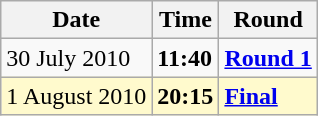<table class="wikitable">
<tr>
<th>Date</th>
<th>Time</th>
<th>Round</th>
</tr>
<tr>
<td>30 July 2010</td>
<td><strong>11:40</strong></td>
<td><strong><a href='#'>Round 1</a></strong></td>
</tr>
<tr style=background:lemonchiffon>
<td>1 August 2010</td>
<td><strong>20:15</strong></td>
<td><strong><a href='#'>Final</a></strong></td>
</tr>
</table>
